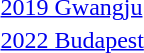<table>
<tr>
<td><a href='#'>2019 Gwangju</a><br></td>
<td></td>
<td></td>
<td></td>
</tr>
<tr>
<td><a href='#'>2022 Budapest</a><br></td>
<td></td>
<td></td>
<td></td>
</tr>
</table>
